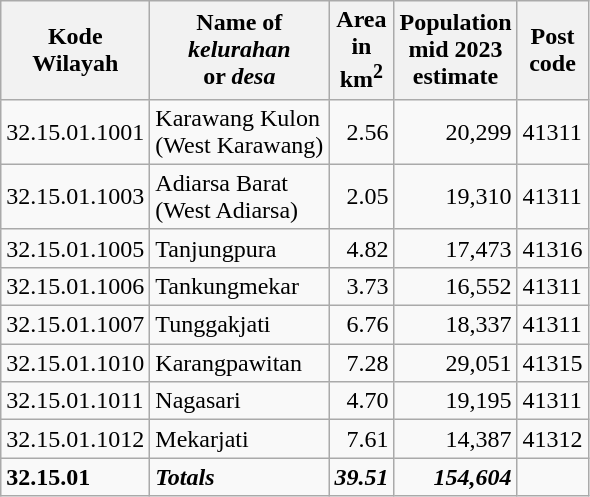<table class="wikitable">
<tr>
<th>Kode <br>Wilayah</th>
<th>Name of <br> <em>kelurahan</em><br> or <em>desa</em></th>
<th>Area <br>in <br>km<sup>2</sup></th>
<th>Population<br>mid 2023<br>estimate</th>
<th>Post<br>code</th>
</tr>
<tr>
<td>32.15.01.1001</td>
<td>Karawang Kulon <br>(West Karawang)</td>
<td align="right">2.56</td>
<td align="right">20,299</td>
<td>41311</td>
</tr>
<tr>
<td>32.15.01.1003</td>
<td>Adiarsa Barat <br>(West Adiarsa)</td>
<td align="right">2.05</td>
<td align="right">19,310</td>
<td>41311</td>
</tr>
<tr>
<td>32.15.01.1005</td>
<td>Tanjungpura</td>
<td align="right">4.82</td>
<td align="right">17,473</td>
<td>41316</td>
</tr>
<tr>
<td>32.15.01.1006</td>
<td>Tankungmekar</td>
<td align="right">3.73</td>
<td align="right">16,552</td>
<td>41311</td>
</tr>
<tr>
<td>32.15.01.1007</td>
<td>Tunggakjati</td>
<td align="right">6.76</td>
<td align="right">18,337</td>
<td>41311</td>
</tr>
<tr>
<td>32.15.01.1010</td>
<td>Karangpawitan</td>
<td align="right">7.28</td>
<td align="right">29,051</td>
<td>41315</td>
</tr>
<tr>
<td>32.15.01.1011</td>
<td>Nagasari</td>
<td align="right">4.70</td>
<td align="right">19,195</td>
<td>41311</td>
</tr>
<tr>
<td>32.15.01.1012</td>
<td>Mekarjati</td>
<td align="right">7.61</td>
<td align="right">14,387</td>
<td>41312</td>
</tr>
<tr>
<td><strong>32.15.01</strong></td>
<td><strong><em>Totals</em></strong></td>
<td align="right"><strong><em>39.51</em></strong></td>
<td align="right"><strong><em>154,604</em></strong></td>
<td></td>
</tr>
</table>
